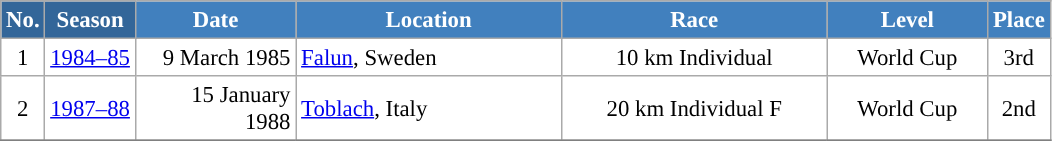<table class="wikitable sortable" style="font-size:95%; text-align:center; border:grey solid 1px; border-collapse:collapse; background:#ffffff;">
<tr style="background:#efefef;">
<th style="background-color:#369; color:white;">No.</th>
<th style="background-color:#369; color:white;">Season</th>
<th style="background-color:#4180be; color:white; width:100px;">Date</th>
<th style="background-color:#4180be; color:white; width:170px;">Location</th>
<th style="background-color:#4180be; color:white; width:170px;">Race</th>
<th style="background-color:#4180be; color:white; width:100px;">Level</th>
<th style="background-color:#4180be; color:white;">Place</th>
</tr>
<tr>
<td align=center>1</td>
<td rowspan=1 align=center><a href='#'>1984–85</a></td>
<td align=right>9 March 1985</td>
<td align=left> <a href='#'>Falun</a>, Sweden</td>
<td>10 km Individual</td>
<td>World Cup</td>
<td>3rd</td>
</tr>
<tr>
<td align=center>2</td>
<td rowspan=1 align=center><a href='#'>1987–88</a></td>
<td align=right>15 January 1988</td>
<td align=left> <a href='#'>Toblach</a>, Italy</td>
<td>20 km Individual F</td>
<td>World Cup</td>
<td>2nd</td>
</tr>
<tr>
</tr>
</table>
